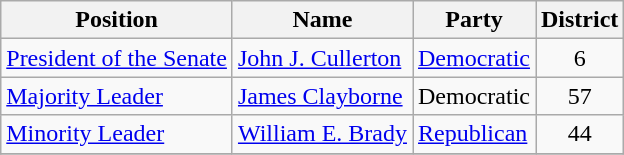<table class="wikitable">
<tr>
<th>Position</th>
<th>Name</th>
<th>Party</th>
<th>District</th>
</tr>
<tr>
<td><a href='#'>President of the Senate</a></td>
<td><a href='#'>John J. Cullerton</a></td>
<td><a href='#'>Democratic</a></td>
<td style="text-align:center;">6</td>
</tr>
<tr>
<td><a href='#'>Majority Leader</a></td>
<td><a href='#'>James Clayborne</a></td>
<td>Democratic</td>
<td style="text-align:center;">57</td>
</tr>
<tr>
<td><a href='#'>Minority Leader</a></td>
<td><a href='#'>William E. Brady</a></td>
<td><a href='#'>Republican</a></td>
<td style="text-align:center;">44</td>
</tr>
<tr>
</tr>
</table>
